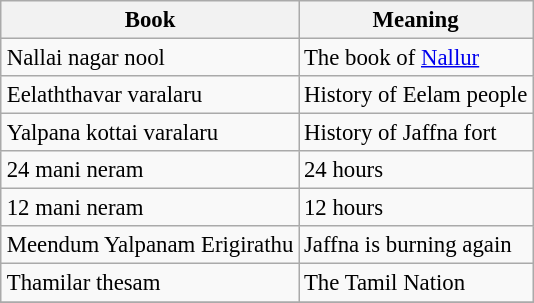<table class="wikitable" style="font-size: 95%; margin: 1em auto;">
<tr>
<th>Book</th>
<th>Meaning</th>
</tr>
<tr>
<td>Nallai nagar nool</td>
<td>The book of <a href='#'>Nallur</a></td>
</tr>
<tr>
<td>Eelaththavar varalaru</td>
<td>History of Eelam people</td>
</tr>
<tr>
<td>Yalpana kottai varalaru</td>
<td>History of Jaffna fort</td>
</tr>
<tr>
<td>24 mani neram</td>
<td>24 hours</td>
</tr>
<tr>
<td>12 mani neram</td>
<td>12 hours</td>
</tr>
<tr>
<td>Meendum Yalpanam Erigirathu</td>
<td>Jaffna is burning again</td>
</tr>
<tr>
<td>Thamilar thesam</td>
<td>The Tamil Nation</td>
</tr>
<tr>
</tr>
</table>
